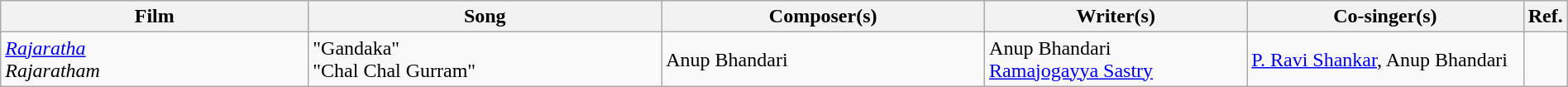<table class="wikitable plainrowheaders" width="100%" textcolor:#000;">
<tr>
<th scope="col" width=20%><strong>Film</strong></th>
<th scope="col" width=23%><strong>Song</strong></th>
<th scope="col" width=21%><strong>Composer(s)</strong></th>
<th scope="col" width=17%><strong>Writer(s)</strong></th>
<th scope="col" width=18%><strong>Co-singer(s)</strong></th>
<th scope="col" width=1%><strong>Ref.</strong></th>
</tr>
<tr>
<td><em><a href='#'>Rajaratha</a></em> <br> <em>Rajaratham</em></td>
<td>"Gandaka" <br> "Chal Chal Gurram"</td>
<td>Anup Bhandari</td>
<td>Anup Bhandari <br> <a href='#'>Ramajogayya Sastry</a></td>
<td><a href='#'>P. Ravi Shankar</a>, Anup Bhandari</td>
<td></td>
</tr>
</table>
